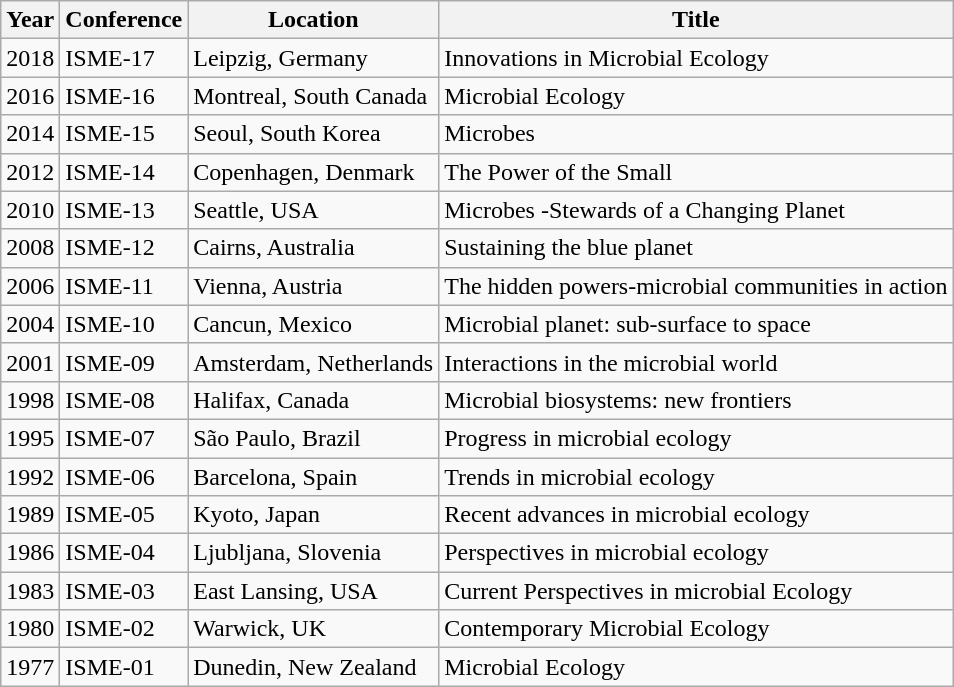<table class="wikitable sortable">
<tr>
<th>Year</th>
<th>Conference</th>
<th>Location</th>
<th>Title</th>
</tr>
<tr>
<td>2018</td>
<td>ISME-17</td>
<td>Leipzig, Germany</td>
<td>Innovations in Microbial Ecology</td>
</tr>
<tr>
<td>2016</td>
<td>ISME-16</td>
<td>Montreal, South Canada</td>
<td>Microbial Ecology</td>
</tr>
<tr>
<td>2014</td>
<td>ISME-15</td>
<td>Seoul, South Korea</td>
<td>Microbes</td>
</tr>
<tr>
<td>2012</td>
<td>ISME-14</td>
<td>Copenhagen, Denmark</td>
<td>The Power of the Small</td>
</tr>
<tr>
<td>2010</td>
<td>ISME-13</td>
<td>Seattle, USA</td>
<td>Microbes -Stewards of a Changing Planet</td>
</tr>
<tr>
<td>2008</td>
<td>ISME-12</td>
<td>Cairns, Australia</td>
<td>Sustaining the blue planet</td>
</tr>
<tr>
<td>2006</td>
<td>ISME-11</td>
<td>Vienna, Austria</td>
<td>The hidden powers-microbial communities in action</td>
</tr>
<tr>
<td>2004</td>
<td>ISME-10</td>
<td>Cancun, Mexico</td>
<td>Microbial planet: sub-surface to space</td>
</tr>
<tr>
<td>2001</td>
<td>ISME-09</td>
<td>Amsterdam, Netherlands</td>
<td>Interactions in the microbial world</td>
</tr>
<tr>
<td>1998</td>
<td>ISME-08</td>
<td>Halifax, Canada</td>
<td>Microbial biosystems: new frontiers</td>
</tr>
<tr>
<td>1995</td>
<td>ISME-07</td>
<td>São Paulo, Brazil</td>
<td>Progress in microbial ecology</td>
</tr>
<tr>
<td>1992</td>
<td>ISME-06</td>
<td>Barcelona, Spain</td>
<td>Trends in microbial ecology</td>
</tr>
<tr>
<td>1989</td>
<td>ISME-05</td>
<td>Kyoto, Japan</td>
<td>Recent advances in microbial ecology</td>
</tr>
<tr>
<td>1986</td>
<td>ISME-04</td>
<td>Ljubljana, Slovenia</td>
<td>Perspectives in microbial ecology</td>
</tr>
<tr>
<td>1983</td>
<td>ISME-03</td>
<td>East Lansing, USA</td>
<td>Current Perspectives in microbial Ecology</td>
</tr>
<tr>
<td>1980</td>
<td>ISME-02</td>
<td>Warwick, UK</td>
<td>Contemporary Microbial Ecology</td>
</tr>
<tr>
<td>1977</td>
<td>ISME-01</td>
<td>Dunedin, New Zealand</td>
<td>Microbial Ecology</td>
</tr>
</table>
